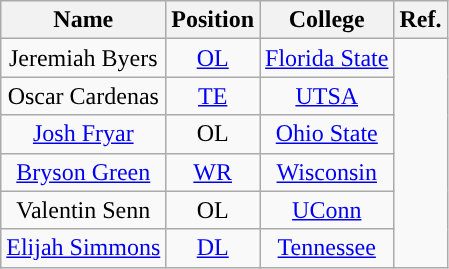<table class="wikitable" style="text-align:center">
<tr>
<th>Name</th>
<th>Position</th>
<th>College</th>
<th>Ref.</th>
</tr>
<tr>
<td>Jeremiah Byers</td>
<td><a href='#'>OL</a></td>
<td><a href='#'>Florida State</a></td>
<td rowspan="6"></td>
</tr>
<tr>
<td>Oscar Cardenas</td>
<td><a href='#'>TE</a></td>
<td><a href='#'>UTSA</a></td>
</tr>
<tr>
<td><a href='#'>Josh Fryar</a></td>
<td>OL</td>
<td><a href='#'>Ohio State</a></td>
</tr>
<tr>
<td><a href='#'>Bryson Green</a></td>
<td><a href='#'>WR</a></td>
<td><a href='#'>Wisconsin</a></td>
</tr>
<tr>
<td>Valentin Senn</td>
<td>OL</td>
<td><a href='#'>UConn</a></td>
</tr>
<tr>
<td><a href='#'>Elijah Simmons</a></td>
<td><a href='#'>DL</a></td>
<td><a href='#'>Tennessee</a></td>
</tr>
</table>
